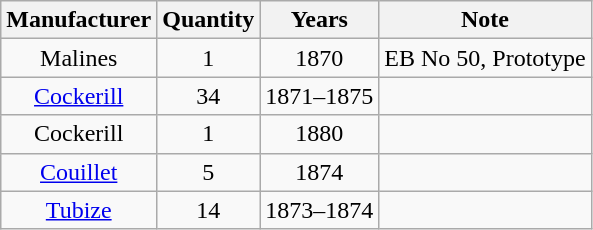<table class="wikitable" style=text-align:center>
<tr>
<th>Manufacturer</th>
<th>Quantity</th>
<th>Years</th>
<th>Note</th>
</tr>
<tr>
<td>Malines</td>
<td>1</td>
<td>1870</td>
<td>EB No 50, Prototype</td>
</tr>
<tr>
<td><a href='#'>Cockerill</a></td>
<td>34</td>
<td>1871–1875</td>
<td></td>
</tr>
<tr>
<td>Cockerill</td>
<td>1</td>
<td>1880</td>
<td></td>
</tr>
<tr>
<td><a href='#'>Couillet</a></td>
<td>5</td>
<td>1874</td>
<td></td>
</tr>
<tr>
<td><a href='#'>Tubize</a></td>
<td>14</td>
<td>1873–1874</td>
<td></td>
</tr>
</table>
